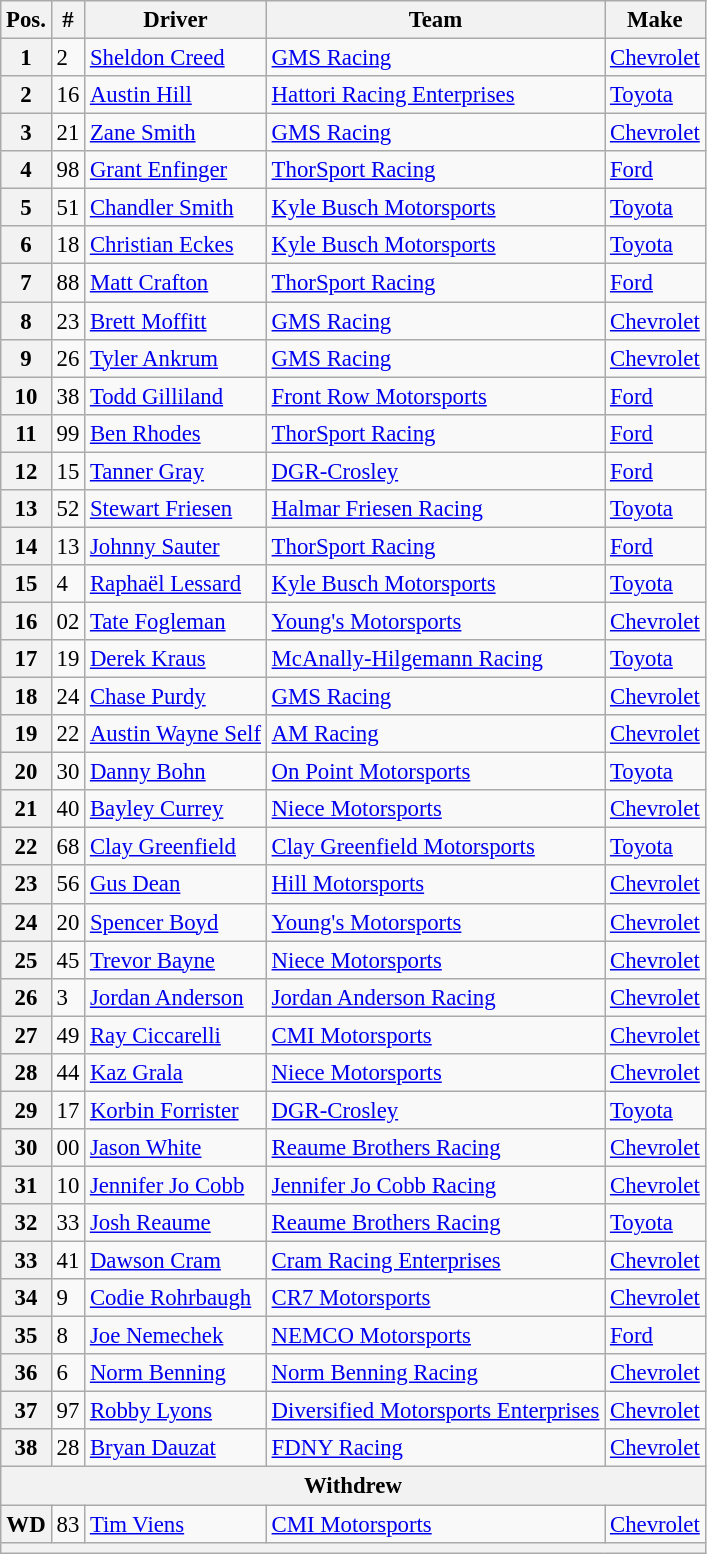<table class="wikitable" style="font-size:95%">
<tr>
<th>Pos.</th>
<th>#</th>
<th>Driver</th>
<th>Team</th>
<th>Make</th>
</tr>
<tr>
<th>1</th>
<td>2</td>
<td><a href='#'>Sheldon Creed</a></td>
<td><a href='#'>GMS Racing</a></td>
<td><a href='#'>Chevrolet</a></td>
</tr>
<tr>
<th>2</th>
<td>16</td>
<td><a href='#'>Austin Hill</a></td>
<td><a href='#'>Hattori Racing Enterprises</a></td>
<td><a href='#'>Toyota</a></td>
</tr>
<tr>
<th>3</th>
<td>21</td>
<td><a href='#'>Zane Smith</a></td>
<td><a href='#'>GMS Racing</a></td>
<td><a href='#'>Chevrolet</a></td>
</tr>
<tr>
<th>4</th>
<td>98</td>
<td><a href='#'>Grant Enfinger</a></td>
<td><a href='#'>ThorSport Racing</a></td>
<td><a href='#'>Ford</a></td>
</tr>
<tr>
<th>5</th>
<td>51</td>
<td><a href='#'>Chandler Smith</a></td>
<td><a href='#'>Kyle Busch Motorsports</a></td>
<td><a href='#'>Toyota</a></td>
</tr>
<tr>
<th>6</th>
<td>18</td>
<td><a href='#'>Christian Eckes</a></td>
<td><a href='#'>Kyle Busch Motorsports</a></td>
<td><a href='#'>Toyota</a></td>
</tr>
<tr>
<th>7</th>
<td>88</td>
<td><a href='#'>Matt Crafton</a></td>
<td><a href='#'>ThorSport Racing</a></td>
<td><a href='#'>Ford</a></td>
</tr>
<tr>
<th>8</th>
<td>23</td>
<td><a href='#'>Brett Moffitt</a></td>
<td><a href='#'>GMS Racing</a></td>
<td><a href='#'>Chevrolet</a></td>
</tr>
<tr>
<th>9</th>
<td>26</td>
<td><a href='#'>Tyler Ankrum</a></td>
<td><a href='#'>GMS Racing</a></td>
<td><a href='#'>Chevrolet</a></td>
</tr>
<tr>
<th>10</th>
<td>38</td>
<td><a href='#'>Todd Gilliland</a></td>
<td><a href='#'>Front Row Motorsports</a></td>
<td><a href='#'>Ford</a></td>
</tr>
<tr>
<th>11</th>
<td>99</td>
<td><a href='#'>Ben Rhodes</a></td>
<td><a href='#'>ThorSport Racing</a></td>
<td><a href='#'>Ford</a></td>
</tr>
<tr>
<th>12</th>
<td>15</td>
<td><a href='#'>Tanner Gray</a></td>
<td><a href='#'>DGR-Crosley</a></td>
<td><a href='#'>Ford</a></td>
</tr>
<tr>
<th>13</th>
<td>52</td>
<td><a href='#'>Stewart Friesen</a></td>
<td><a href='#'>Halmar Friesen Racing</a></td>
<td><a href='#'>Toyota</a></td>
</tr>
<tr>
<th>14</th>
<td>13</td>
<td><a href='#'>Johnny Sauter</a></td>
<td><a href='#'>ThorSport Racing</a></td>
<td><a href='#'>Ford</a></td>
</tr>
<tr>
<th>15</th>
<td>4</td>
<td><a href='#'>Raphaël Lessard</a></td>
<td><a href='#'>Kyle Busch Motorsports</a></td>
<td><a href='#'>Toyota</a></td>
</tr>
<tr>
<th>16</th>
<td>02</td>
<td><a href='#'>Tate Fogleman</a></td>
<td><a href='#'>Young's Motorsports</a></td>
<td><a href='#'>Chevrolet</a></td>
</tr>
<tr>
<th>17</th>
<td>19</td>
<td><a href='#'>Derek Kraus</a></td>
<td><a href='#'>McAnally-Hilgemann Racing</a></td>
<td><a href='#'>Toyota</a></td>
</tr>
<tr>
<th>18</th>
<td>24</td>
<td><a href='#'>Chase Purdy</a></td>
<td><a href='#'>GMS Racing</a></td>
<td><a href='#'>Chevrolet</a></td>
</tr>
<tr>
<th>19</th>
<td>22</td>
<td><a href='#'>Austin Wayne Self</a></td>
<td><a href='#'>AM Racing</a></td>
<td><a href='#'>Chevrolet</a></td>
</tr>
<tr>
<th>20</th>
<td>30</td>
<td><a href='#'>Danny Bohn</a></td>
<td><a href='#'>On Point Motorsports</a></td>
<td><a href='#'>Toyota</a></td>
</tr>
<tr>
<th>21</th>
<td>40</td>
<td><a href='#'>Bayley Currey</a></td>
<td><a href='#'>Niece Motorsports</a></td>
<td><a href='#'>Chevrolet</a></td>
</tr>
<tr>
<th>22</th>
<td>68</td>
<td><a href='#'>Clay Greenfield</a></td>
<td><a href='#'>Clay Greenfield Motorsports</a></td>
<td><a href='#'>Toyota</a></td>
</tr>
<tr>
<th>23</th>
<td>56</td>
<td><a href='#'>Gus Dean</a></td>
<td><a href='#'>Hill Motorsports</a></td>
<td><a href='#'>Chevrolet</a></td>
</tr>
<tr>
<th>24</th>
<td>20</td>
<td><a href='#'>Spencer Boyd</a></td>
<td><a href='#'>Young's Motorsports</a></td>
<td><a href='#'>Chevrolet</a></td>
</tr>
<tr>
<th>25</th>
<td>45</td>
<td><a href='#'>Trevor Bayne</a></td>
<td><a href='#'>Niece Motorsports</a></td>
<td><a href='#'>Chevrolet</a></td>
</tr>
<tr>
<th>26</th>
<td>3</td>
<td><a href='#'>Jordan Anderson</a></td>
<td><a href='#'>Jordan Anderson Racing</a></td>
<td><a href='#'>Chevrolet</a></td>
</tr>
<tr>
<th>27</th>
<td>49</td>
<td><a href='#'>Ray Ciccarelli</a></td>
<td><a href='#'>CMI Motorsports</a></td>
<td><a href='#'>Chevrolet</a></td>
</tr>
<tr>
<th>28</th>
<td>44</td>
<td><a href='#'>Kaz Grala</a></td>
<td><a href='#'>Niece Motorsports</a></td>
<td><a href='#'>Chevrolet</a></td>
</tr>
<tr>
<th>29</th>
<td>17</td>
<td><a href='#'>Korbin Forrister</a></td>
<td><a href='#'>DGR-Crosley</a></td>
<td><a href='#'>Toyota</a></td>
</tr>
<tr>
<th>30</th>
<td>00</td>
<td><a href='#'>Jason White</a></td>
<td><a href='#'>Reaume Brothers Racing</a></td>
<td><a href='#'>Chevrolet</a></td>
</tr>
<tr>
<th>31</th>
<td>10</td>
<td><a href='#'>Jennifer Jo Cobb</a></td>
<td><a href='#'>Jennifer Jo Cobb Racing</a></td>
<td><a href='#'>Chevrolet</a></td>
</tr>
<tr>
<th>32</th>
<td>33</td>
<td><a href='#'>Josh Reaume</a></td>
<td><a href='#'>Reaume Brothers Racing</a></td>
<td><a href='#'>Toyota</a></td>
</tr>
<tr>
<th>33</th>
<td>41</td>
<td><a href='#'>Dawson Cram</a></td>
<td><a href='#'>Cram Racing Enterprises</a></td>
<td><a href='#'>Chevrolet</a></td>
</tr>
<tr>
<th>34</th>
<td>9</td>
<td><a href='#'>Codie Rohrbaugh</a></td>
<td><a href='#'>CR7 Motorsports</a></td>
<td><a href='#'>Chevrolet</a></td>
</tr>
<tr>
<th>35</th>
<td>8</td>
<td><a href='#'>Joe Nemechek</a></td>
<td><a href='#'>NEMCO Motorsports</a></td>
<td><a href='#'>Ford</a></td>
</tr>
<tr>
<th>36</th>
<td>6</td>
<td><a href='#'>Norm Benning</a></td>
<td><a href='#'>Norm Benning Racing</a></td>
<td><a href='#'>Chevrolet</a></td>
</tr>
<tr>
<th>37</th>
<td>97</td>
<td><a href='#'>Robby Lyons</a></td>
<td><a href='#'>Diversified Motorsports Enterprises</a></td>
<td><a href='#'>Chevrolet</a></td>
</tr>
<tr>
<th>38</th>
<td>28</td>
<td><a href='#'>Bryan Dauzat</a></td>
<td><a href='#'>FDNY Racing</a></td>
<td><a href='#'>Chevrolet</a></td>
</tr>
<tr>
<th colspan="5">Withdrew</th>
</tr>
<tr>
<th>WD</th>
<td>83</td>
<td><a href='#'>Tim Viens</a></td>
<td><a href='#'>CMI Motorsports</a></td>
<td><a href='#'>Chevrolet</a></td>
</tr>
<tr>
<th colspan="5"></th>
</tr>
</table>
